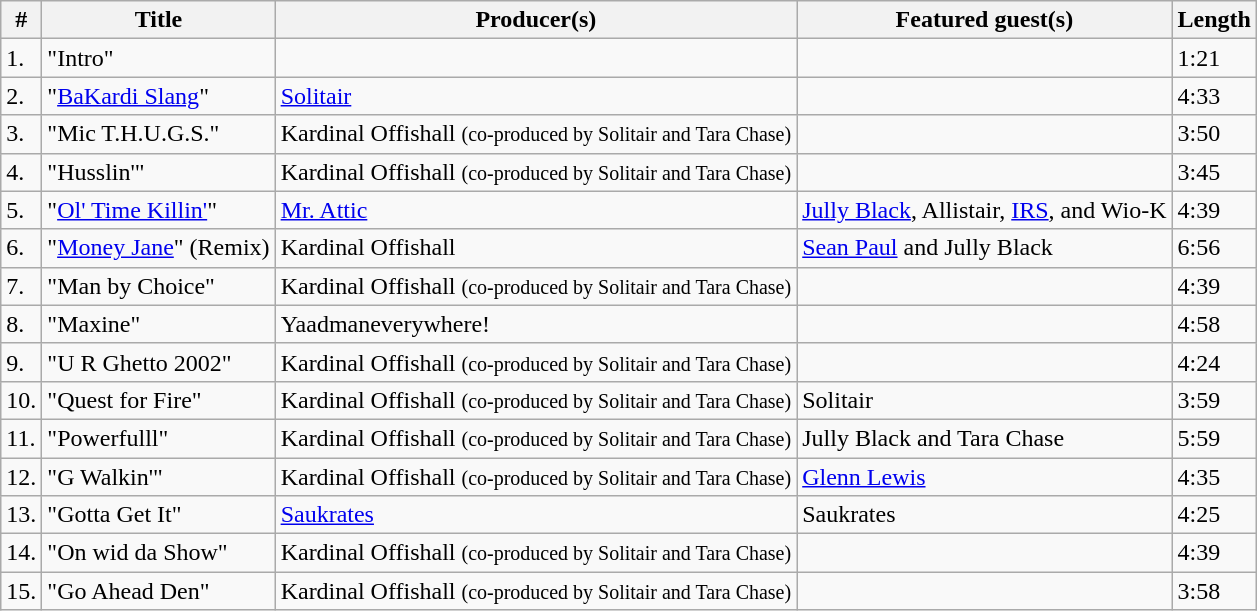<table class="wikitable">
<tr>
<th>#</th>
<th>Title</th>
<th>Producer(s)</th>
<th>Featured guest(s)</th>
<th>Length</th>
</tr>
<tr>
<td>1.</td>
<td>"Intro"</td>
<td></td>
<td></td>
<td>1:21</td>
</tr>
<tr>
<td>2.</td>
<td>"<a href='#'>BaKardi Slang</a>"</td>
<td><a href='#'>Solitair</a></td>
<td></td>
<td>4:33</td>
</tr>
<tr>
<td>3.</td>
<td>"Mic T.H.U.G.S."</td>
<td>Kardinal Offishall <small>(co-produced by Solitair and Tara Chase)</small></td>
<td></td>
<td>3:50</td>
</tr>
<tr>
<td>4.</td>
<td>"Husslin'"</td>
<td>Kardinal Offishall <small>(co-produced by Solitair and Tara Chase)</small></td>
<td></td>
<td>3:45</td>
</tr>
<tr>
<td>5.</td>
<td>"<a href='#'>Ol' Time Killin'</a>"</td>
<td><a href='#'>Mr. Attic</a></td>
<td><a href='#'>Jully Black</a>, Allistair, <a href='#'>IRS</a>, and Wio-K</td>
<td>4:39</td>
</tr>
<tr>
<td>6.</td>
<td>"<a href='#'>Money Jane</a>" (Remix)</td>
<td>Kardinal Offishall</td>
<td><a href='#'>Sean Paul</a> and Jully Black</td>
<td>6:56</td>
</tr>
<tr>
<td>7.</td>
<td>"Man by Choice"</td>
<td>Kardinal Offishall <small>(co-produced by Solitair and Tara Chase)</small></td>
<td></td>
<td>4:39</td>
</tr>
<tr>
<td>8.</td>
<td>"Maxine"</td>
<td>Yaadmaneverywhere!</td>
<td></td>
<td>4:58</td>
</tr>
<tr>
<td>9.</td>
<td>"U R Ghetto 2002"</td>
<td>Kardinal Offishall <small>(co-produced by Solitair and Tara Chase)</small></td>
<td></td>
<td>4:24</td>
</tr>
<tr>
<td>10.</td>
<td>"Quest for Fire"</td>
<td>Kardinal Offishall <small>(co-produced by Solitair and Tara Chase)</small></td>
<td>Solitair</td>
<td>3:59</td>
</tr>
<tr>
<td>11.</td>
<td>"Powerfulll"</td>
<td>Kardinal Offishall <small>(co-produced by Solitair and Tara Chase)</small></td>
<td>Jully Black and Tara Chase</td>
<td>5:59</td>
</tr>
<tr>
<td>12.</td>
<td>"G Walkin'"</td>
<td>Kardinal Offishall <small>(co-produced by Solitair and Tara Chase)</small></td>
<td><a href='#'>Glenn Lewis</a></td>
<td>4:35</td>
</tr>
<tr>
<td>13.</td>
<td>"Gotta Get It"</td>
<td><a href='#'>Saukrates</a></td>
<td>Saukrates</td>
<td>4:25</td>
</tr>
<tr>
<td>14.</td>
<td>"On wid da Show"</td>
<td>Kardinal Offishall <small>(co-produced by Solitair and Tara Chase)</small></td>
<td></td>
<td>4:39</td>
</tr>
<tr>
<td>15.</td>
<td>"Go Ahead Den"</td>
<td>Kardinal Offishall <small>(co-produced by Solitair and Tara Chase)</small></td>
<td></td>
<td>3:58</td>
</tr>
</table>
